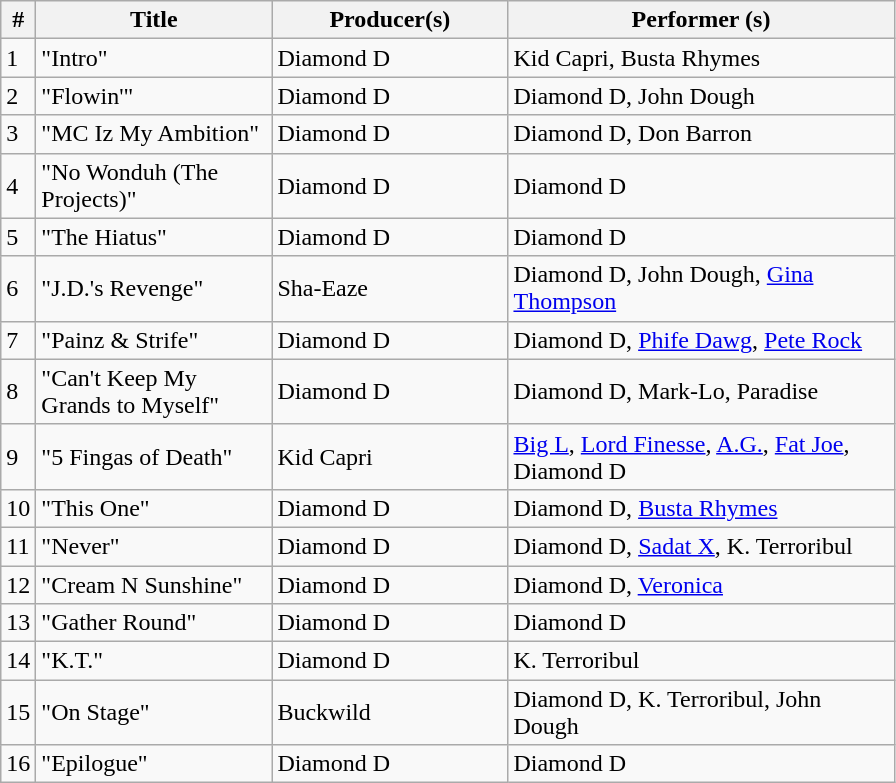<table class="wikitable">
<tr>
<th align="center" width="10">#</th>
<th align="center" width="150">Title</th>
<th align="center" width="150">Producer(s)</th>
<th align="center" width="250">Performer (s)</th>
</tr>
<tr>
<td>1</td>
<td>"Intro"</td>
<td>Diamond D</td>
<td>Kid Capri, Busta Rhymes</td>
</tr>
<tr>
<td>2</td>
<td>"Flowin'"</td>
<td>Diamond D</td>
<td>Diamond D, John Dough</td>
</tr>
<tr>
<td>3</td>
<td>"MC Iz My Ambition"</td>
<td>Diamond D</td>
<td>Diamond D, Don Barron</td>
</tr>
<tr>
<td>4</td>
<td>"No Wonduh (The Projects)"</td>
<td>Diamond D</td>
<td>Diamond D</td>
</tr>
<tr>
<td>5</td>
<td>"The Hiatus"</td>
<td>Diamond D</td>
<td>Diamond D</td>
</tr>
<tr>
<td>6</td>
<td>"J.D.'s Revenge"</td>
<td>Sha-Eaze</td>
<td>Diamond D, John Dough, <a href='#'>Gina Thompson</a></td>
</tr>
<tr>
<td>7</td>
<td>"Painz & Strife"</td>
<td>Diamond D</td>
<td>Diamond D, <a href='#'>Phife Dawg</a>, <a href='#'>Pete Rock</a></td>
</tr>
<tr>
<td>8</td>
<td>"Can't Keep My Grands to Myself"</td>
<td>Diamond D</td>
<td>Diamond D, Mark-Lo, Paradise</td>
</tr>
<tr>
<td>9</td>
<td>"5 Fingas of Death"</td>
<td>Kid Capri</td>
<td><a href='#'>Big L</a>, <a href='#'>Lord Finesse</a>, <a href='#'>A.G.</a>, <a href='#'>Fat Joe</a>, Diamond D</td>
</tr>
<tr>
<td>10</td>
<td>"This One"</td>
<td>Diamond D</td>
<td>Diamond D, <a href='#'>Busta Rhymes</a></td>
</tr>
<tr>
<td>11</td>
<td>"Never"</td>
<td>Diamond D</td>
<td>Diamond D, <a href='#'>Sadat X</a>, K. Terroribul</td>
</tr>
<tr>
<td>12</td>
<td>"Cream N Sunshine"</td>
<td>Diamond D</td>
<td>Diamond D, <a href='#'>Veronica</a></td>
</tr>
<tr>
<td>13</td>
<td>"Gather Round"</td>
<td>Diamond D</td>
<td>Diamond D</td>
</tr>
<tr>
<td>14</td>
<td>"K.T."</td>
<td>Diamond D</td>
<td>K. Terroribul</td>
</tr>
<tr>
<td>15</td>
<td>"On Stage"</td>
<td>Buckwild</td>
<td>Diamond D, K. Terroribul, John Dough</td>
</tr>
<tr>
<td>16</td>
<td>"Epilogue"</td>
<td>Diamond D</td>
<td>Diamond D</td>
</tr>
</table>
